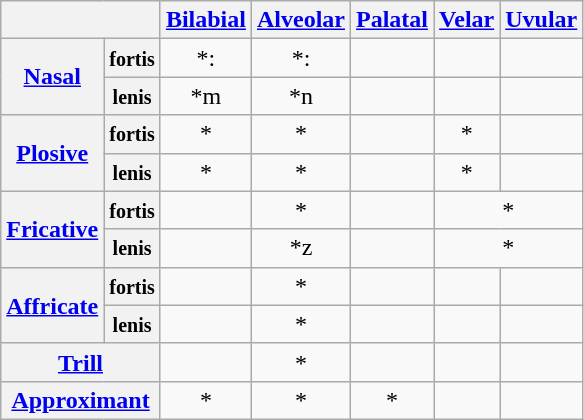<table class="wikitable" style="text-align: center;">
<tr>
<th colspan="2"></th>
<th><a href='#'>Bilabial</a></th>
<th><a href='#'>Alveolar</a></th>
<th><a href='#'>Palatal</a></th>
<th><a href='#'>Velar</a></th>
<th><a href='#'>Uvular</a></th>
</tr>
<tr>
<th rowspan="2"><a href='#'>Nasal</a></th>
<th><small>fortis</small></th>
<td>*: </td>
<td>*: </td>
<td></td>
<td></td>
<td></td>
</tr>
<tr>
<th><small>lenis</small></th>
<td>*m </td>
<td>*n </td>
<td></td>
<td></td>
<td></td>
</tr>
<tr>
<th rowspan="2"><a href='#'>Plosive</a></th>
<th><small>fortis</small></th>
<td>* </td>
<td>* </td>
<td></td>
<td>* </td>
<td></td>
</tr>
<tr>
<th><small>lenis</small></th>
<td>* </td>
<td>* </td>
<td></td>
<td>* </td>
<td></td>
</tr>
<tr>
<th rowspan="2"><a href='#'>Fricative</a></th>
<th><small>fortis</small></th>
<td></td>
<td>* </td>
<td></td>
<td colspan="2">* </td>
</tr>
<tr>
<th><small>lenis</small></th>
<td></td>
<td>*z </td>
<td></td>
<td colspan="2">* </td>
</tr>
<tr>
<th rowspan="2"><a href='#'>Affricate</a></th>
<th><small>fortis</small></th>
<td></td>
<td>* </td>
<td></td>
<td></td>
<td></td>
</tr>
<tr>
<th><small>lenis</small></th>
<td></td>
<td>* </td>
<td></td>
<td></td>
<td></td>
</tr>
<tr>
<th colspan="2"><a href='#'>Trill</a></th>
<td></td>
<td>*</td>
<td></td>
<td></td>
<td></td>
</tr>
<tr>
<th colspan="2"><a href='#'>Approximant</a></th>
<td>*</td>
<td>*</td>
<td>*</td>
<td></td>
<td></td>
</tr>
</table>
